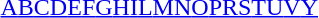<table class="toc" id="toc" summary="Class">
<tr>
<th></th>
</tr>
<tr>
<td style="text-align:center;"><a href='#'>A</a><a href='#'>B</a><a href='#'>C</a><a href='#'>D</a><a href='#'>E</a><a href='#'>F</a><a href='#'>G</a><a href='#'>H</a><a href='#'>I</a><a href='#'>L</a><a href='#'>M</a><a href='#'>N</a><a href='#'>O</a><a href='#'>P</a><a href='#'>R</a><a href='#'>S</a><a href='#'>T</a><a href='#'>U</a><a href='#'>V</a><a href='#'>Y</a></td>
</tr>
</table>
